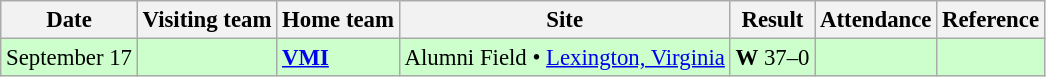<table class="wikitable" style="font-size:95%;">
<tr>
<th>Date</th>
<th>Visiting team</th>
<th>Home team</th>
<th>Site</th>
<th>Result</th>
<th>Attendance</th>
<th class="unsortable">Reference</th>
</tr>
<tr bgcolor=ccffcc>
<td>September 17</td>
<td></td>
<td><strong><a href='#'>VMI</a></strong></td>
<td>Alumni Field • <a href='#'>Lexington, Virginia</a></td>
<td><strong>W</strong> 37–0</td>
<td></td>
<td></td>
</tr>
</table>
